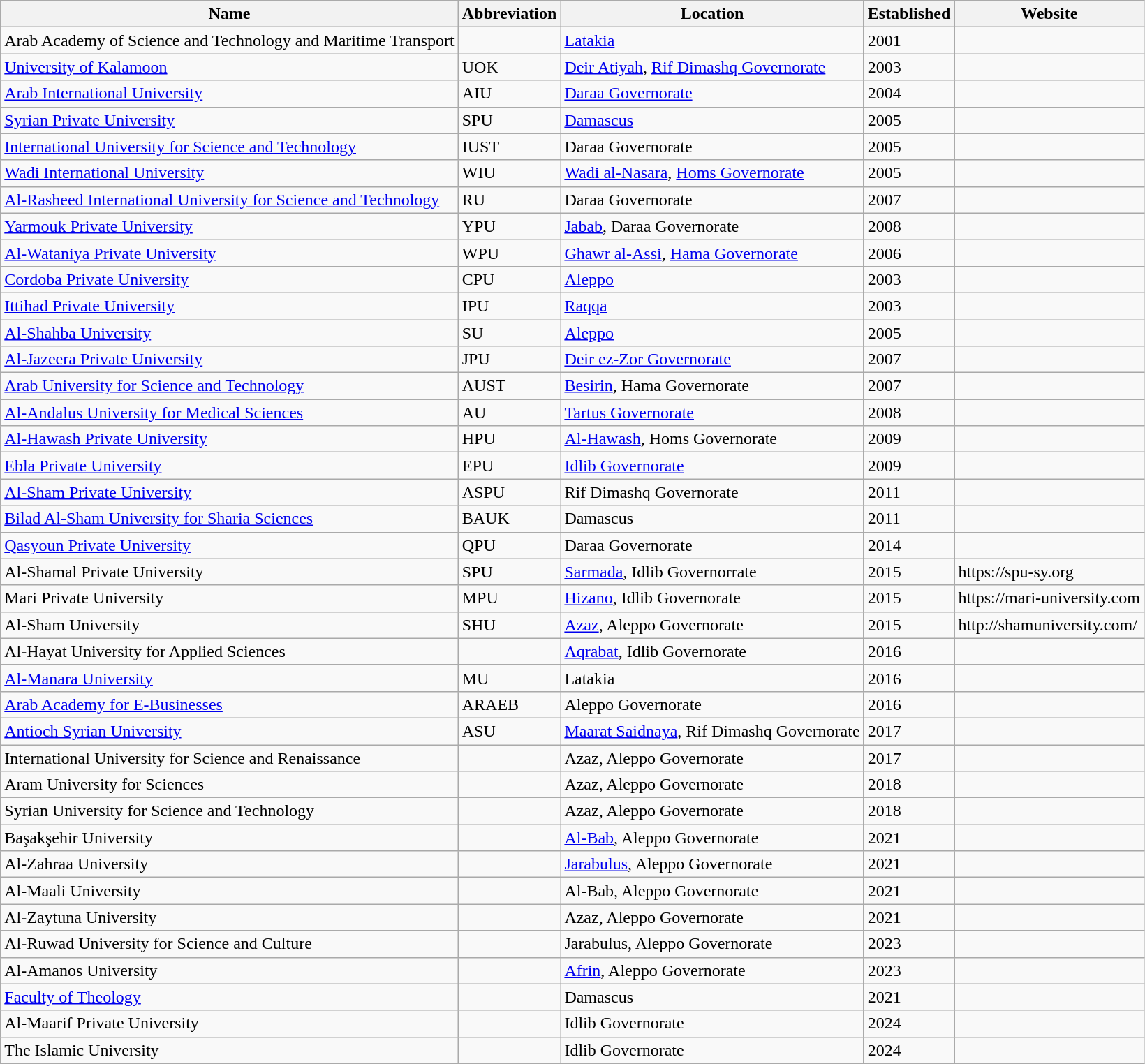<table class="sortable wikitable">
<tr>
<th>Name</th>
<th>Abbreviation</th>
<th>Location</th>
<th>Established</th>
<th>Website</th>
</tr>
<tr>
<td>Arab Academy of Science and Technology and Maritime Transport</td>
<td></td>
<td><a href='#'>Latakia</a></td>
<td>2001</td>
<td></td>
</tr>
<tr>
<td><a href='#'>University of Kalamoon</a></td>
<td>UOK</td>
<td><a href='#'>Deir Atiyah</a>, <a href='#'>Rif Dimashq Governorate</a></td>
<td>2003</td>
<td></td>
</tr>
<tr>
<td><a href='#'>Arab International University</a></td>
<td>AIU</td>
<td><a href='#'>Daraa Governorate</a></td>
<td>2004</td>
<td></td>
</tr>
<tr>
<td><a href='#'>Syrian Private University</a></td>
<td>SPU</td>
<td><a href='#'>Damascus</a></td>
<td>2005</td>
<td></td>
</tr>
<tr>
<td><a href='#'>International University for Science and Technology</a></td>
<td>IUST</td>
<td>Daraa Governorate</td>
<td>2005</td>
<td></td>
</tr>
<tr>
<td><a href='#'>Wadi International University</a></td>
<td>WIU</td>
<td><a href='#'>Wadi al-Nasara</a>, <a href='#'>Homs Governorate</a></td>
<td>2005</td>
<td></td>
</tr>
<tr>
<td><a href='#'>Al-Rasheed International University for Science and Technology</a></td>
<td>RU</td>
<td>Daraa Governorate</td>
<td>2007</td>
<td></td>
</tr>
<tr>
<td><a href='#'>Yarmouk Private University</a></td>
<td>YPU</td>
<td><a href='#'>Jabab</a>, Daraa Governorate</td>
<td>2008</td>
<td></td>
</tr>
<tr>
<td><a href='#'>Al-Wataniya Private University</a></td>
<td>WPU</td>
<td><a href='#'>Ghawr al-Assi</a>, <a href='#'>Hama Governorate</a></td>
<td>2006</td>
<td></td>
</tr>
<tr>
<td><a href='#'>Cordoba Private University</a></td>
<td>CPU</td>
<td><a href='#'>Aleppo</a></td>
<td>2003</td>
<td></td>
</tr>
<tr>
<td><a href='#'>Ittihad Private University</a></td>
<td>IPU</td>
<td><a href='#'>Raqqa</a></td>
<td>2003</td>
<td></td>
</tr>
<tr>
<td><a href='#'>Al-Shahba University</a></td>
<td>SU</td>
<td><a href='#'>Aleppo</a></td>
<td>2005</td>
<td></td>
</tr>
<tr>
<td><a href='#'>Al-Jazeera Private University</a></td>
<td>JPU</td>
<td><a href='#'>Deir ez-Zor Governorate</a></td>
<td>2007</td>
<td></td>
</tr>
<tr>
<td><a href='#'>Arab University for Science and Technology</a></td>
<td>AUST</td>
<td><a href='#'>Besirin</a>, Hama Governorate</td>
<td>2007</td>
<td></td>
</tr>
<tr>
<td><a href='#'>Al-Andalus University for Medical Sciences</a></td>
<td>AU</td>
<td><a href='#'>Tartus Governorate</a></td>
<td>2008</td>
<td></td>
</tr>
<tr>
<td><a href='#'>Al-Hawash Private University</a></td>
<td>HPU</td>
<td><a href='#'>Al-Hawash</a>, Homs Governorate</td>
<td>2009</td>
<td></td>
</tr>
<tr>
<td><a href='#'>Ebla Private University</a></td>
<td>EPU</td>
<td><a href='#'>Idlib Governorate</a></td>
<td>2009</td>
<td></td>
</tr>
<tr>
<td><a href='#'>Al-Sham Private University</a></td>
<td>ASPU</td>
<td>Rif Dimashq Governorate</td>
<td>2011</td>
<td></td>
</tr>
<tr>
<td><a href='#'>Bilad Al-Sham University for Sharia Sciences</a></td>
<td>BAUK</td>
<td>Damascus</td>
<td>2011</td>
<td></td>
</tr>
<tr>
<td><a href='#'>Qasyoun Private University</a></td>
<td>QPU</td>
<td>Daraa Governorate</td>
<td>2014</td>
<td></td>
</tr>
<tr>
<td>Al-Shamal Private University</td>
<td>SPU</td>
<td><a href='#'>Sarmada</a>, Idlib Governorrate</td>
<td>2015</td>
<td>https://spu-sy.org</td>
</tr>
<tr>
<td>Mari Private University</td>
<td>MPU</td>
<td><a href='#'>Hizano</a>, Idlib Governorate</td>
<td>2015</td>
<td>https://mari-university.com</td>
</tr>
<tr>
<td>Al-Sham University</td>
<td>SHU</td>
<td><a href='#'>Azaz</a>, Aleppo Governorate</td>
<td>2015</td>
<td>http://shamuniversity.com/</td>
</tr>
<tr>
<td>Al-Hayat University for Applied Sciences</td>
<td></td>
<td><a href='#'>Aqrabat</a>, Idlib Governorate</td>
<td>2016</td>
<td></td>
</tr>
<tr>
<td><a href='#'>Al-Manara University</a></td>
<td>MU</td>
<td>Latakia</td>
<td>2016</td>
<td></td>
</tr>
<tr>
<td><a href='#'>Arab Academy for E-Businesses</a></td>
<td>ARAEB</td>
<td>Aleppo Governorate</td>
<td>2016</td>
<td></td>
</tr>
<tr>
<td><a href='#'>Antioch Syrian University</a></td>
<td>ASU</td>
<td><a href='#'>Maarat Saidnaya</a>, Rif Dimashq Governorate</td>
<td>2017</td>
<td></td>
</tr>
<tr>
<td>International University for Science and Renaissance</td>
<td></td>
<td>Azaz, Aleppo Governorate</td>
<td>2017</td>
<td></td>
</tr>
<tr>
<td>Aram University for Sciences</td>
<td></td>
<td>Azaz, Aleppo Governorate</td>
<td>2018</td>
<td></td>
</tr>
<tr>
<td>Syrian University for Science and Technology</td>
<td></td>
<td>Azaz, Aleppo Governorate</td>
<td>2018</td>
<td></td>
</tr>
<tr>
<td>Başakşehir University</td>
<td></td>
<td><a href='#'>Al-Bab</a>, Aleppo Governorate</td>
<td>2021</td>
<td></td>
</tr>
<tr>
<td>Al-Zahraa University</td>
<td></td>
<td><a href='#'>Jarabulus</a>, Aleppo Governorate</td>
<td>2021</td>
<td></td>
</tr>
<tr>
<td>Al-Maali University</td>
<td></td>
<td>Al-Bab, Aleppo Governorate</td>
<td>2021</td>
<td></td>
</tr>
<tr>
<td>Al-Zaytuna University</td>
<td></td>
<td>Azaz, Aleppo Governorate</td>
<td>2021</td>
<td></td>
</tr>
<tr>
<td>Al-Ruwad University for Science and Culture</td>
<td></td>
<td>Jarabulus, Aleppo Governorate</td>
<td>2023</td>
<td></td>
</tr>
<tr>
<td>Al-Amanos University</td>
<td></td>
<td><a href='#'>Afrin</a>, Aleppo Governorate</td>
<td>2023</td>
<td></td>
</tr>
<tr>
<td><a href='#'>Faculty of Theology</a></td>
<td></td>
<td>Damascus</td>
<td>2021</td>
<td></td>
</tr>
<tr>
<td>Al-Maarif Private University</td>
<td></td>
<td>Idlib Governorate</td>
<td>2024</td>
<td></td>
</tr>
<tr>
<td>The Islamic University</td>
<td></td>
<td>Idlib Governorate</td>
<td>2024</td>
<td></td>
</tr>
</table>
